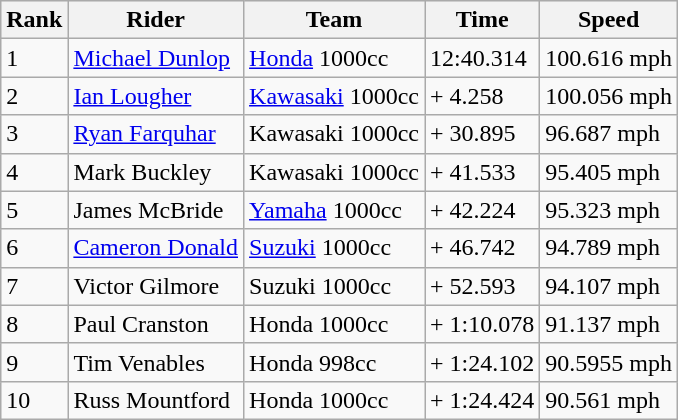<table class="wikitable">
<tr style="background:#efefef;">
<th>Rank</th>
<th>Rider</th>
<th>Team</th>
<th>Time</th>
<th>Speed</th>
</tr>
<tr>
<td>1</td>
<td> <a href='#'>Michael Dunlop</a></td>
<td><a href='#'>Honda</a> 1000cc</td>
<td>12:40.314</td>
<td>100.616 mph</td>
</tr>
<tr>
<td>2</td>
<td> <a href='#'>Ian Lougher</a></td>
<td><a href='#'>Kawasaki</a> 1000cc</td>
<td>+ 4.258</td>
<td>100.056 mph</td>
</tr>
<tr>
<td>3</td>
<td> <a href='#'>Ryan Farquhar</a></td>
<td>Kawasaki 1000cc</td>
<td>+ 30.895</td>
<td>96.687 mph</td>
</tr>
<tr>
<td>4</td>
<td> Mark Buckley</td>
<td>Kawasaki 1000cc</td>
<td>+ 41.533</td>
<td>95.405 mph</td>
</tr>
<tr>
<td>5</td>
<td> James McBride</td>
<td><a href='#'>Yamaha</a> 1000cc</td>
<td>+ 42.224</td>
<td>95.323 mph</td>
</tr>
<tr>
<td>6</td>
<td> <a href='#'>Cameron Donald</a></td>
<td><a href='#'>Suzuki</a> 1000cc</td>
<td>+ 46.742</td>
<td>94.789 mph</td>
</tr>
<tr>
<td>7</td>
<td> Victor Gilmore</td>
<td>Suzuki 1000cc</td>
<td>+ 52.593</td>
<td>94.107 mph</td>
</tr>
<tr>
<td>8</td>
<td> Paul Cranston</td>
<td>Honda 1000cc</td>
<td>+ 1:10.078</td>
<td>91.137 mph</td>
</tr>
<tr>
<td>9</td>
<td> Tim Venables</td>
<td>Honda 998cc</td>
<td>+ 1:24.102</td>
<td>90.5955 mph</td>
</tr>
<tr>
<td>10</td>
<td> Russ Mountford</td>
<td>Honda 1000cc</td>
<td>+ 1:24.424</td>
<td>90.561 mph</td>
</tr>
</table>
